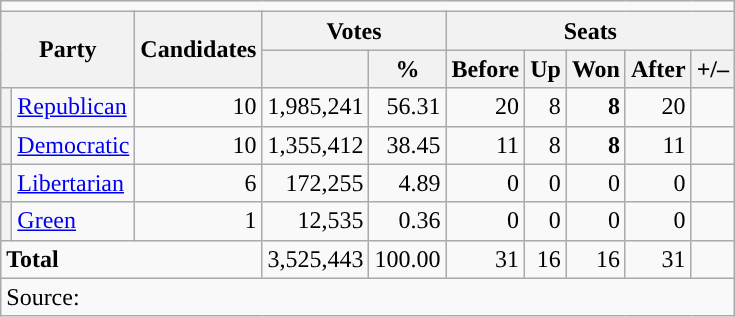<table class="wikitable">
<tr>
<td colspan=15 align=center></td>
</tr>
<tr>
<th rowspan="2" colspan="2">Party</th>
<th rowspan="2">Candidates</th>
<th colspan="2">Votes</th>
<th colspan="5">Seats</th>
</tr>
<tr>
<th></th>
<th>%</th>
<th>Before</th>
<th>Up</th>
<th>Won</th>
<th>After</th>
<th>+/–</th>
</tr>
<tr>
<th style="background-color:"></th>
<td><a href='#'>Republican</a></td>
<td align="right">10</td>
<td align="right">1,985,241</td>
<td align="right">56.31</td>
<td align="right">20</td>
<td align="right">8</td>
<td align="right"><strong>8</strong></td>
<td align="right">20</td>
<td align="right"></td>
</tr>
<tr>
<th style="background-color:"></th>
<td><a href='#'>Democratic</a></td>
<td align="right">10</td>
<td align="right">1,355,412</td>
<td align="right">38.45</td>
<td align="right">11</td>
<td align="right">8</td>
<td align="right"><strong>8</strong></td>
<td align="right">11</td>
<td align="right"></td>
</tr>
<tr>
<th style="background-color:"></th>
<td><a href='#'>Libertarian</a></td>
<td align="right">6</td>
<td align="right">172,255</td>
<td align="right">4.89</td>
<td align="right">0</td>
<td align="right">0</td>
<td align="right">0</td>
<td align="right">0</td>
<td align="right"></td>
</tr>
<tr>
<th style="background-color:"></th>
<td><a href='#'>Green</a></td>
<td align="right">1</td>
<td align="right">12,535</td>
<td align="right">0.36</td>
<td align="right">0</td>
<td align="right">0</td>
<td align="right">0</td>
<td align="right">0</td>
<td align="right"></td>
</tr>
<tr>
<td colspan="3" align="left"><strong>Total</strong></td>
<td align="right">3,525,443</td>
<td align="right">100.00</td>
<td align="right">31</td>
<td align="right">16</td>
<td align="right">16</td>
<td align="right">31</td>
<td align="right"></td>
</tr>
<tr>
<td colspan="10">Source:</td>
</tr>
</table>
